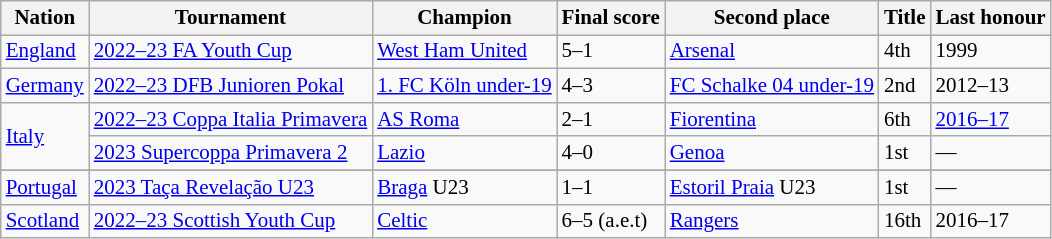<table class=wikitable style="font-size:14px">
<tr>
<th>Nation</th>
<th>Tournament</th>
<th>Champion</th>
<th>Final score</th>
<th>Second place</th>
<th data-sort-type="number">Title</th>
<th>Last honour</th>
</tr>
<tr>
<td rowspan=> <a href='#'>England</a></td>
<td><a href='#'>2022–23 FA Youth Cup</a></td>
<td><a href='#'>West Ham United</a></td>
<td>5–1</td>
<td><a href='#'>Arsenal</a></td>
<td>4th</td>
<td>1999</td>
</tr>
<tr>
<td rowspan=> <a href='#'>Germany</a></td>
<td><a href='#'>2022–23 DFB Junioren Pokal</a></td>
<td><a href='#'>1. FC Köln under-19</a></td>
<td>4–3 </td>
<td><a href='#'>FC Schalke 04 under-19</a></td>
<td>2nd</td>
<td>2012–13</td>
</tr>
<tr>
<td rowspan=2> <a href='#'>Italy</a></td>
<td><a href='#'>2022–23 Coppa Italia Primavera</a></td>
<td><a href='#'>AS Roma</a></td>
<td>2–1 </td>
<td><a href='#'>Fiorentina</a></td>
<td>6th</td>
<td><a href='#'>2016–17</a></td>
</tr>
<tr>
<td><a href='#'>2023 Supercoppa Primavera 2</a></td>
<td><a href='#'>Lazio</a></td>
<td>4–0</td>
<td><a href='#'>Genoa</a></td>
<td>1st</td>
<td>—</td>
</tr>
<tr>
</tr>
<tr>
<td rowspan=> <a href='#'>Portugal</a></td>
<td><a href='#'>2023 Taça Revelação U23</a></td>
<td><a href='#'>Braga</a> U23</td>
<td>1–1  </td>
<td><a href='#'>Estoril Praia</a> U23</td>
<td>1st</td>
<td>—</td>
</tr>
<tr>
<td> <a href='#'>Scotland</a></td>
<td><a href='#'>2022–23 Scottish Youth Cup</a></td>
<td><a href='#'>Celtic</a></td>
<td>6–5 (a.e.t)</td>
<td><a href='#'>Rangers</a></td>
<td>16th</td>
<td>2016–17</td>
</tr>
</table>
